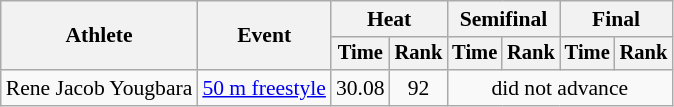<table class=wikitable style="font-size:90%">
<tr>
<th rowspan="2">Athlete</th>
<th rowspan="2">Event</th>
<th colspan="2">Heat</th>
<th colspan="2">Semifinal</th>
<th colspan="2">Final</th>
</tr>
<tr style="font-size:95%">
<th>Time</th>
<th>Rank</th>
<th>Time</th>
<th>Rank</th>
<th>Time</th>
<th>Rank</th>
</tr>
<tr align=center>
<td align=left>Rene Jacob Yougbara</td>
<td align=left><a href='#'>50 m freestyle</a></td>
<td>30.08</td>
<td>92</td>
<td colspan=4>did not advance</td>
</tr>
</table>
